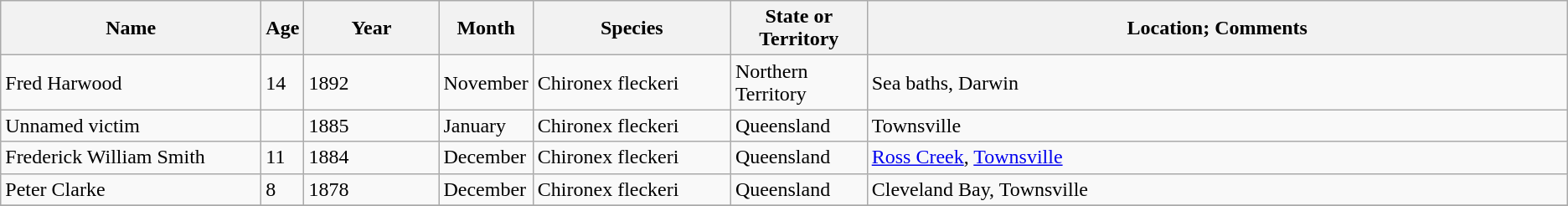<table class="wikitable">
<tr>
<th width="200">Name</th>
<th>Age</th>
<th width="100">Year</th>
<th>Month</th>
<th width="150">Species</th>
<th>State or Territory</th>
<th width="550">Location; Comments</th>
</tr>
<tr>
<td>Fred Harwood</td>
<td>14</td>
<td>1892</td>
<td>November</td>
<td>Chironex fleckeri</td>
<td>Northern Territory</td>
<td>Sea baths, Darwin</td>
</tr>
<tr>
<td>Unnamed victim</td>
<td></td>
<td>1885</td>
<td>January</td>
<td>Chironex fleckeri</td>
<td>Queensland</td>
<td>Townsville </td>
</tr>
<tr>
<td>Frederick William Smith</td>
<td>11</td>
<td>1884</td>
<td>December</td>
<td>Chironex fleckeri</td>
<td>Queensland</td>
<td><a href='#'>Ross Creek</a>, <a href='#'>Townsville</a></td>
</tr>
<tr>
<td>Peter Clarke</td>
<td>8</td>
<td>1878</td>
<td>December</td>
<td>Chironex fleckeri</td>
<td>Queensland</td>
<td>Cleveland Bay, Townsville </td>
</tr>
<tr>
</tr>
</table>
